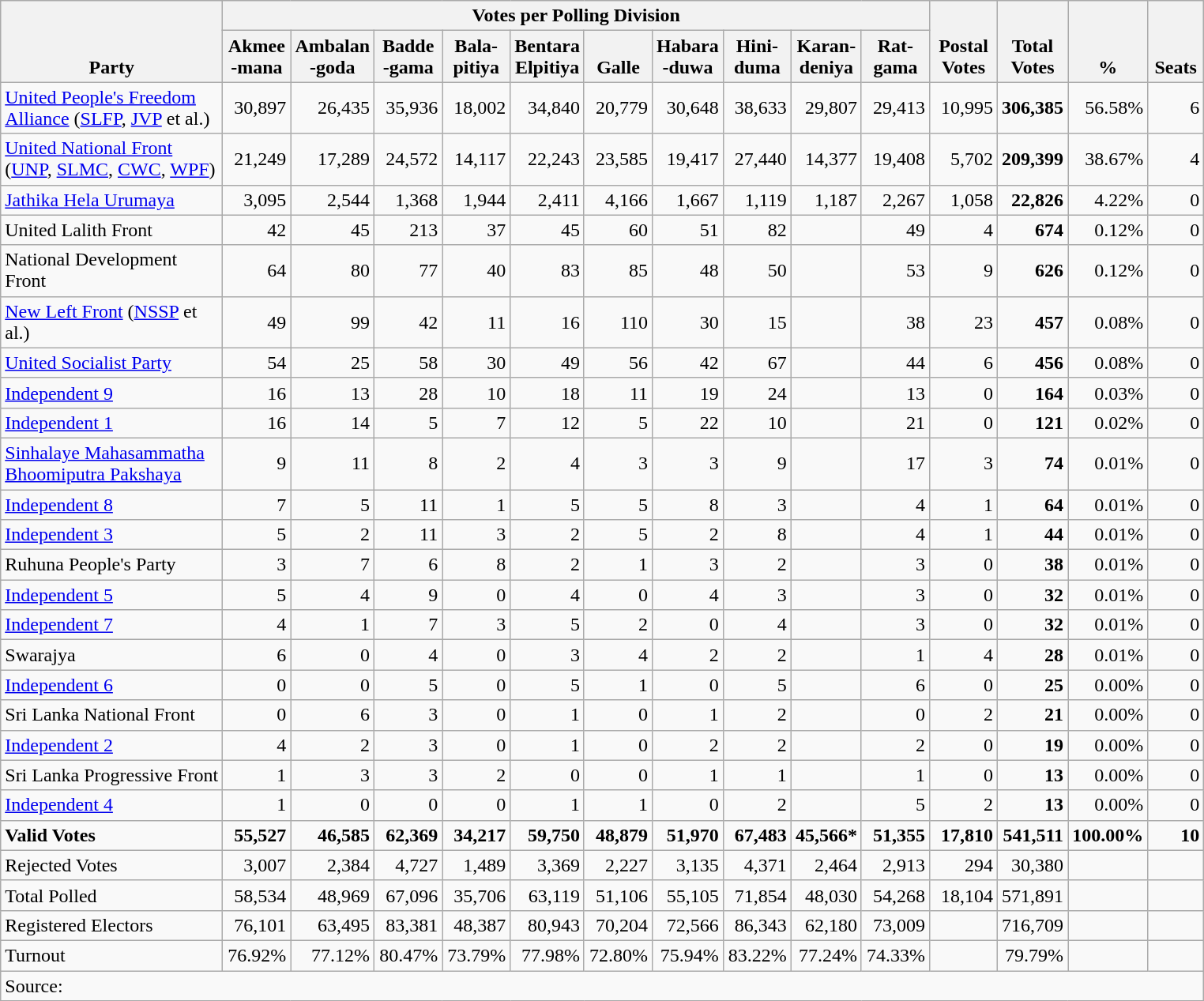<table class="wikitable" border="1" style="text-align:right;">
<tr>
<th rowspan="2" align="left" valign="bottom" width="180">Party</th>
<th colspan="10">Votes per Polling Division</th>
<th rowspan="2" align="center" valign="bottom" width="50">Postal<br>Votes</th>
<th rowspan="2" align="center" valign="bottom" width="50">Total Votes</th>
<th rowspan="2" align="center" valign="bottom" width="50">%</th>
<th rowspan="2" align="center" valign="bottom" width="40">Seats</th>
</tr>
<tr>
<th align="center" valign="bottom" width="50">Akmee<br>-mana</th>
<th align="center" valign="bottom" width="50">Ambalan<br>-goda</th>
<th align="center" valign="bottom" width="50">Badde<br>-gama</th>
<th align="center" valign="bottom" width="50">Bala-<br>pitiya</th>
<th align="center" valign="bottom" width="50">Bentara<br>Elpitiya</th>
<th align="center" valign="bottom" width="50">Galle</th>
<th align="center" valign="bottom" width="50">Habara<br>-duwa</th>
<th align="center" valign="bottom" width="50">Hini-<br>duma</th>
<th align="center" valign="bottom" width="50">Karan-<br>deniya</th>
<th align="center" valign="bottom" width="50">Rat-<br>gama</th>
</tr>
<tr>
<td align="left"><a href='#'>United People's Freedom Alliance</a> (<a href='#'>SLFP</a>, <a href='#'>JVP</a> et al.)</td>
<td>30,897</td>
<td>26,435</td>
<td>35,936</td>
<td>18,002</td>
<td>34,840</td>
<td>20,779</td>
<td>30,648</td>
<td>38,633</td>
<td>29,807</td>
<td>29,413</td>
<td>10,995</td>
<td><strong>306,385</strong></td>
<td>56.58%</td>
<td>6</td>
</tr>
<tr>
<td align="left"><a href='#'>United National Front</a><br>(<a href='#'>UNP</a>, <a href='#'>SLMC</a>, <a href='#'>CWC</a>, <a href='#'>WPF</a>)</td>
<td>21,249</td>
<td>17,289</td>
<td>24,572</td>
<td>14,117</td>
<td>22,243</td>
<td>23,585</td>
<td>19,417</td>
<td>27,440</td>
<td>14,377</td>
<td>19,408</td>
<td>5,702</td>
<td><strong>209,399</strong></td>
<td>38.67%</td>
<td>4</td>
</tr>
<tr>
<td align="left"><a href='#'>Jathika Hela Urumaya</a></td>
<td>3,095</td>
<td>2,544</td>
<td>1,368</td>
<td>1,944</td>
<td>2,411</td>
<td>4,166</td>
<td>1,667</td>
<td>1,119</td>
<td>1,187</td>
<td>2,267</td>
<td>1,058</td>
<td><strong>22,826</strong></td>
<td>4.22%</td>
<td>0</td>
</tr>
<tr>
<td align="left">United Lalith Front</td>
<td>42</td>
<td>45</td>
<td>213</td>
<td>37</td>
<td>45</td>
<td>60</td>
<td>51</td>
<td>82</td>
<td></td>
<td>49</td>
<td>4</td>
<td><strong>674</strong></td>
<td>0.12%</td>
<td>0</td>
</tr>
<tr>
<td align="left">National Development Front</td>
<td>64</td>
<td>80</td>
<td>77</td>
<td>40</td>
<td>83</td>
<td>85</td>
<td>48</td>
<td>50</td>
<td></td>
<td>53</td>
<td>9</td>
<td><strong>626</strong></td>
<td>0.12%</td>
<td>0</td>
</tr>
<tr>
<td align="left"><a href='#'>New Left Front</a> (<a href='#'>NSSP</a> et al.)</td>
<td>49</td>
<td>99</td>
<td>42</td>
<td>11</td>
<td>16</td>
<td>110</td>
<td>30</td>
<td>15</td>
<td></td>
<td>38</td>
<td>23</td>
<td><strong>457</strong></td>
<td>0.08%</td>
<td>0</td>
</tr>
<tr>
<td align="left"><a href='#'>United Socialist Party</a></td>
<td>54</td>
<td>25</td>
<td>58</td>
<td>30</td>
<td>49</td>
<td>56</td>
<td>42</td>
<td>67</td>
<td></td>
<td>44</td>
<td>6</td>
<td><strong>456</strong></td>
<td>0.08%</td>
<td>0</td>
</tr>
<tr>
<td align="left"><a href='#'>Independent 9</a></td>
<td>16</td>
<td>13</td>
<td>28</td>
<td>10</td>
<td>18</td>
<td>11</td>
<td>19</td>
<td>24</td>
<td></td>
<td>13</td>
<td>0</td>
<td><strong>164</strong></td>
<td>0.03%</td>
<td>0</td>
</tr>
<tr>
<td align="left"><a href='#'>Independent 1</a></td>
<td>16</td>
<td>14</td>
<td>5</td>
<td>7</td>
<td>12</td>
<td>5</td>
<td>22</td>
<td>10</td>
<td></td>
<td>21</td>
<td>0</td>
<td><strong>121</strong></td>
<td>0.02%</td>
<td>0</td>
</tr>
<tr>
<td align="left"><a href='#'>Sinhalaye Mahasammatha Bhoomiputra Pakshaya</a></td>
<td>9</td>
<td>11</td>
<td>8</td>
<td>2</td>
<td>4</td>
<td>3</td>
<td>3</td>
<td>9</td>
<td></td>
<td>17</td>
<td>3</td>
<td><strong>74</strong></td>
<td>0.01%</td>
<td>0</td>
</tr>
<tr>
<td align="left"><a href='#'>Independent 8</a></td>
<td>7</td>
<td>5</td>
<td>11</td>
<td>1</td>
<td>5</td>
<td>5</td>
<td>8</td>
<td>3</td>
<td></td>
<td>4</td>
<td>1</td>
<td><strong>64</strong></td>
<td>0.01%</td>
<td>0</td>
</tr>
<tr>
<td align="left"><a href='#'>Independent 3</a></td>
<td>5</td>
<td>2</td>
<td>11</td>
<td>3</td>
<td>2</td>
<td>5</td>
<td>2</td>
<td>8</td>
<td></td>
<td>4</td>
<td>1</td>
<td><strong>44</strong></td>
<td>0.01%</td>
<td>0</td>
</tr>
<tr>
<td align="left">Ruhuna People's Party</td>
<td>3</td>
<td>7</td>
<td>6</td>
<td>8</td>
<td>2</td>
<td>1</td>
<td>3</td>
<td>2</td>
<td></td>
<td>3</td>
<td>0</td>
<td><strong>38</strong></td>
<td>0.01%</td>
<td>0</td>
</tr>
<tr>
<td align="left"><a href='#'>Independent 5</a></td>
<td>5</td>
<td>4</td>
<td>9</td>
<td>0</td>
<td>4</td>
<td>0</td>
<td>4</td>
<td>3</td>
<td></td>
<td>3</td>
<td>0</td>
<td><strong>32</strong></td>
<td>0.01%</td>
<td>0</td>
</tr>
<tr>
<td align="left"><a href='#'>Independent 7</a></td>
<td>4</td>
<td>1</td>
<td>7</td>
<td>3</td>
<td>5</td>
<td>2</td>
<td>0</td>
<td>4</td>
<td></td>
<td>3</td>
<td>0</td>
<td><strong>32</strong></td>
<td>0.01%</td>
<td>0</td>
</tr>
<tr>
<td align="left">Swarajya</td>
<td>6</td>
<td>0</td>
<td>4</td>
<td>0</td>
<td>3</td>
<td>4</td>
<td>2</td>
<td>2</td>
<td></td>
<td>1</td>
<td>4</td>
<td><strong>28</strong></td>
<td>0.01%</td>
<td>0</td>
</tr>
<tr>
<td align="left"><a href='#'>Independent 6</a></td>
<td>0</td>
<td>0</td>
<td>5</td>
<td>0</td>
<td>5</td>
<td>1</td>
<td>0</td>
<td>5</td>
<td></td>
<td>6</td>
<td>0</td>
<td><strong>25</strong></td>
<td>0.00%</td>
<td>0</td>
</tr>
<tr>
<td align="left">Sri Lanka National Front</td>
<td>0</td>
<td>6</td>
<td>3</td>
<td>0</td>
<td>1</td>
<td>0</td>
<td>1</td>
<td>2</td>
<td></td>
<td>0</td>
<td>2</td>
<td><strong>21</strong></td>
<td>0.00%</td>
<td>0</td>
</tr>
<tr>
<td align="left"><a href='#'>Independent 2</a></td>
<td>4</td>
<td>2</td>
<td>3</td>
<td>0</td>
<td>1</td>
<td>0</td>
<td>2</td>
<td>2</td>
<td></td>
<td>2</td>
<td>0</td>
<td><strong>19</strong></td>
<td>0.00%</td>
<td>0</td>
</tr>
<tr>
<td align="left">Sri Lanka Progressive Front</td>
<td>1</td>
<td>3</td>
<td>3</td>
<td>2</td>
<td>0</td>
<td>0</td>
<td>1</td>
<td>1</td>
<td></td>
<td>1</td>
<td>0</td>
<td><strong>13</strong></td>
<td>0.00%</td>
<td>0</td>
</tr>
<tr>
<td align="left"><a href='#'>Independent 4</a></td>
<td>1</td>
<td>0</td>
<td>0</td>
<td>0</td>
<td>1</td>
<td>1</td>
<td>0</td>
<td>2</td>
<td></td>
<td>5</td>
<td>2</td>
<td><strong>13</strong></td>
<td>0.00%</td>
<td>0</td>
</tr>
<tr>
<td align="left"><strong>Valid Votes</strong></td>
<td><strong>55,527</strong></td>
<td><strong>46,585</strong></td>
<td><strong>62,369</strong></td>
<td><strong>34,217</strong></td>
<td><strong>59,750</strong></td>
<td><strong>48,879</strong></td>
<td><strong>51,970</strong></td>
<td><strong>67,483</strong></td>
<td><strong>45,566*</strong></td>
<td><strong>51,355</strong></td>
<td><strong>17,810</strong></td>
<td><strong>541,511</strong></td>
<td><strong>100.00%</strong></td>
<td><strong>10</strong></td>
</tr>
<tr>
<td align="left">Rejected Votes</td>
<td>3,007</td>
<td>2,384</td>
<td>4,727</td>
<td>1,489</td>
<td>3,369</td>
<td>2,227</td>
<td>3,135</td>
<td>4,371</td>
<td>2,464</td>
<td>2,913</td>
<td>294</td>
<td>30,380</td>
<td></td>
<td></td>
</tr>
<tr>
<td align="left">Total Polled</td>
<td>58,534</td>
<td>48,969</td>
<td>67,096</td>
<td>35,706</td>
<td>63,119</td>
<td>51,106</td>
<td>55,105</td>
<td>71,854</td>
<td>48,030</td>
<td>54,268</td>
<td>18,104</td>
<td>571,891</td>
<td></td>
<td></td>
</tr>
<tr>
<td align="left">Registered Electors</td>
<td>76,101</td>
<td>63,495</td>
<td>83,381</td>
<td>48,387</td>
<td>80,943</td>
<td>70,204</td>
<td>72,566</td>
<td>86,343</td>
<td>62,180</td>
<td>73,009</td>
<td></td>
<td>716,709</td>
<td></td>
<td></td>
</tr>
<tr>
<td align="left">Turnout</td>
<td>76.92%</td>
<td>77.12%</td>
<td>80.47%</td>
<td>73.79%</td>
<td>77.98%</td>
<td>72.80%</td>
<td>75.94%</td>
<td>83.22%</td>
<td>77.24%</td>
<td>74.33%</td>
<td></td>
<td>79.79%</td>
<td></td>
<td></td>
</tr>
<tr>
<td colspan="16" align="left">Source:</td>
</tr>
</table>
